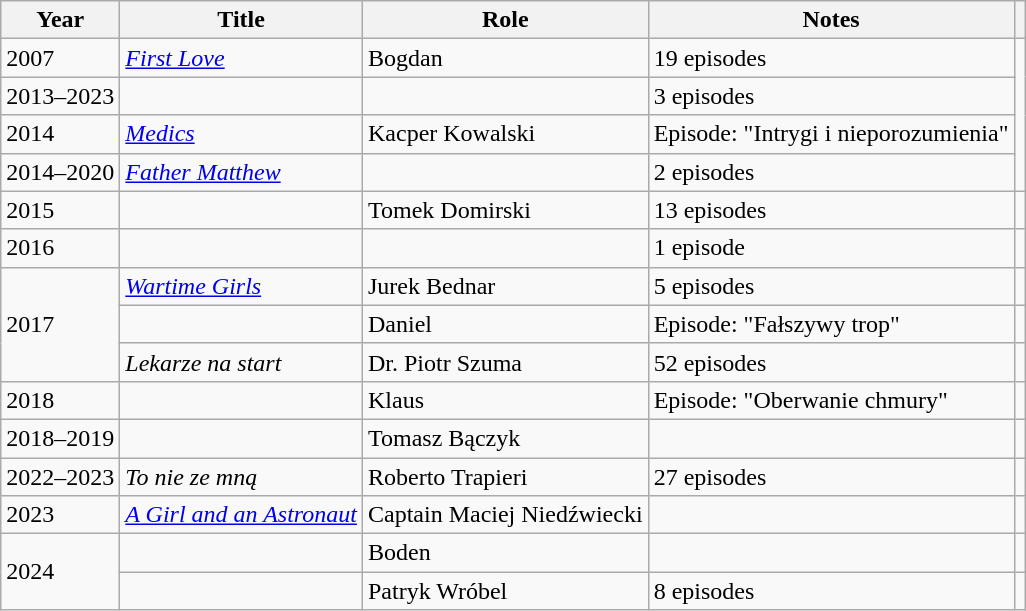<table class="wikitable sortable">
<tr>
<th>Year</th>
<th>Title</th>
<th>Role</th>
<th class="unsortable">Notes</th>
<th class="unsortable"></th>
</tr>
<tr>
<td>2007</td>
<td><em><a href='#'>First Love</a></em></td>
<td>Bogdan</td>
<td>19 episodes</td>
<td rowspan="4"></td>
</tr>
<tr>
<td>2013–2023</td>
<td><em></em></td>
<td></td>
<td>3 episodes</td>
</tr>
<tr>
<td>2014</td>
<td><em><a href='#'>Medics</a></em></td>
<td>Kacper Kowalski</td>
<td>Episode: "Intrygi i nieporozumienia"</td>
</tr>
<tr>
<td>2014–2020</td>
<td><em><a href='#'>Father Matthew</a></em></td>
<td></td>
<td>2 episodes</td>
</tr>
<tr>
<td>2015</td>
<td><em></em></td>
<td>Tomek Domirski</td>
<td>13 episodes</td>
<td></td>
</tr>
<tr>
<td>2016</td>
<td><em></em></td>
<td></td>
<td>1 episode</td>
<td></td>
</tr>
<tr>
<td rowspan="3">2017</td>
<td><em><a href='#'>Wartime Girls</a></em></td>
<td>Jurek Bednar</td>
<td>5 episodes</td>
<td></td>
</tr>
<tr>
<td><em></em></td>
<td>Daniel</td>
<td>Episode: "Fałszywy trop"</td>
<td></td>
</tr>
<tr>
<td><em>Lekarze na start</em></td>
<td>Dr. Piotr Szuma</td>
<td>52 episodes</td>
<td></td>
</tr>
<tr>
<td>2018</td>
<td><em></em></td>
<td>Klaus</td>
<td>Episode: "Oberwanie chmury"</td>
<td></td>
</tr>
<tr>
<td>2018–2019</td>
<td><em></em></td>
<td>Tomasz Bączyk</td>
<td></td>
<td></td>
</tr>
<tr>
<td>2022–2023</td>
<td><em>To nie ze mną</em></td>
<td>Roberto Trapieri</td>
<td>27 episodes</td>
<td></td>
</tr>
<tr>
<td>2023</td>
<td><em><a href='#'>A Girl and an Astronaut</a></em></td>
<td>Captain Maciej Niedźwiecki</td>
<td></td>
<td></td>
</tr>
<tr>
<td rowspan="2">2024</td>
<td><em></em></td>
<td>Boden</td>
<td></td>
<td></td>
</tr>
<tr>
<td><em></em></td>
<td>Patryk Wróbel</td>
<td>8 episodes</td>
<td></td>
</tr>
</table>
